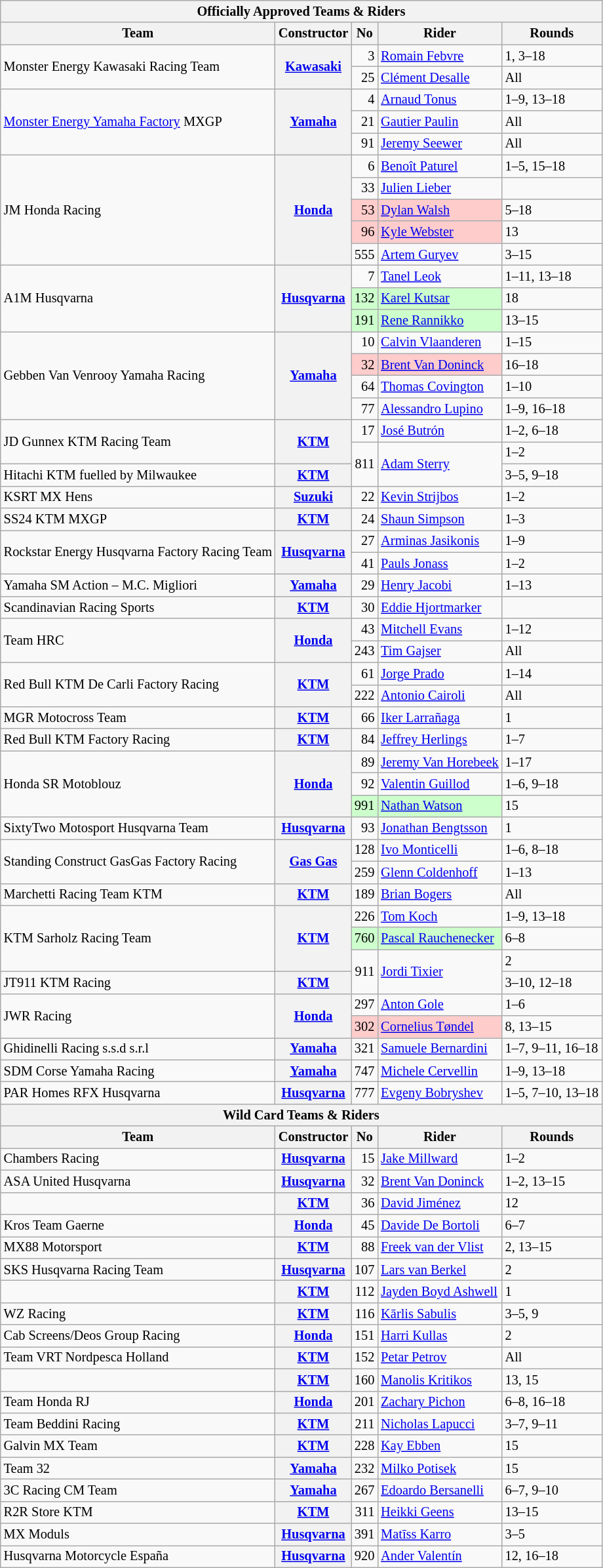<table class="wikitable" style="font-size: 85%;">
<tr>
<th colspan=5><strong>Officially Approved Teams & Riders</strong></th>
</tr>
<tr>
<th>Team</th>
<th>Constructor</th>
<th>No</th>
<th>Rider</th>
<th>Rounds</th>
</tr>
<tr>
<td rowspan=2>Monster Energy Kawasaki Racing Team</td>
<th rowspan=2><a href='#'>Kawasaki</a></th>
<td align="right">3</td>
<td> <a href='#'>Romain Febvre</a></td>
<td>1, 3–18</td>
</tr>
<tr>
<td align="right">25</td>
<td> <a href='#'>Clément Desalle</a></td>
<td>All</td>
</tr>
<tr>
<td rowspan=3><a href='#'>Monster Energy Yamaha Factory</a> MXGP</td>
<th rowspan=3><a href='#'>Yamaha</a></th>
<td align="right">4</td>
<td> <a href='#'>Arnaud Tonus</a></td>
<td>1–9, 13–18</td>
</tr>
<tr>
<td align="right">21</td>
<td> <a href='#'>Gautier Paulin</a></td>
<td>All</td>
</tr>
<tr>
<td align="right">91</td>
<td> <a href='#'>Jeremy Seewer</a></td>
<td>All</td>
</tr>
<tr>
<td rowspan=5>JM Honda Racing</td>
<th rowspan=5><a href='#'>Honda</a></th>
<td align="right">6</td>
<td> <a href='#'>Benoît Paturel</a></td>
<td>1–5, 15–18</td>
</tr>
<tr>
<td align="right">33</td>
<td> <a href='#'>Julien Lieber</a></td>
<td></td>
</tr>
<tr>
<td style="background:#ffcccc;" align=right>53</td>
<td style="background:#ffcccc;"> <a href='#'>Dylan Walsh</a></td>
<td>5–18</td>
</tr>
<tr>
<td style="background:#ffcccc;" align=right>96</td>
<td style="background:#ffcccc;"> <a href='#'>Kyle Webster</a></td>
<td>13</td>
</tr>
<tr>
<td align="right">555</td>
<td> <a href='#'>Artem Guryev</a></td>
<td>3–15</td>
</tr>
<tr>
<td rowspan=3>A1M Husqvarna</td>
<th rowspan=3><a href='#'>Husqvarna</a></th>
<td align="right">7</td>
<td> <a href='#'>Tanel Leok</a></td>
<td>1–11, 13–18</td>
</tr>
<tr>
<td style="background:#ccffcc;" align=right>132</td>
<td style="background:#ccffcc;"> <a href='#'>Karel Kutsar</a></td>
<td>18</td>
</tr>
<tr>
<td style="background:#ccffcc;" align=right>191</td>
<td style="background:#ccffcc;"> <a href='#'>Rene Rannikko</a></td>
<td>13–15</td>
</tr>
<tr>
<td rowspan=4>Gebben Van Venrooy Yamaha Racing</td>
<th rowspan=4><a href='#'>Yamaha</a></th>
<td align="right">10</td>
<td> <a href='#'>Calvin Vlaanderen</a></td>
<td>1–15</td>
</tr>
<tr>
<td style="background:#ffcccc;" align=right>32</td>
<td style="background:#ffcccc;"> <a href='#'>Brent Van Doninck</a></td>
<td>16–18</td>
</tr>
<tr>
<td align="right">64</td>
<td> <a href='#'>Thomas Covington</a></td>
<td>1–10</td>
</tr>
<tr>
<td align="right">77</td>
<td> <a href='#'>Alessandro Lupino</a></td>
<td>1–9, 16–18</td>
</tr>
<tr>
<td rowspan=2>JD Gunnex KTM Racing Team</td>
<th rowspan=2><a href='#'>KTM</a></th>
<td align="right">17</td>
<td> <a href='#'>José Butrón</a></td>
<td>1–2, 6–18</td>
</tr>
<tr>
<td rowspan=2 align="right">811</td>
<td rowspan=2> <a href='#'>Adam Sterry</a></td>
<td>1–2</td>
</tr>
<tr>
<td>Hitachi KTM fuelled by Milwaukee</td>
<th><a href='#'>KTM</a></th>
<td>3–5, 9–18</td>
</tr>
<tr>
<td>KSRT MX Hens</td>
<th><a href='#'>Suzuki</a></th>
<td align="right">22</td>
<td> <a href='#'>Kevin Strijbos</a></td>
<td>1–2</td>
</tr>
<tr>
<td>SS24 KTM MXGP</td>
<th><a href='#'>KTM</a></th>
<td align="right">24</td>
<td> <a href='#'>Shaun Simpson</a></td>
<td>1–3</td>
</tr>
<tr>
<td rowspan=2>Rockstar Energy Husqvarna Factory Racing Team</td>
<th rowspan=2><a href='#'>Husqvarna</a></th>
<td align="right">27</td>
<td> <a href='#'>Arminas Jasikonis</a></td>
<td>1–9</td>
</tr>
<tr>
<td align="right">41</td>
<td> <a href='#'>Pauls Jonass</a></td>
<td>1–2</td>
</tr>
<tr>
<td>Yamaha SM Action – M.C. Migliori</td>
<th><a href='#'>Yamaha</a></th>
<td align="right">29</td>
<td> <a href='#'>Henry Jacobi</a></td>
<td>1–13</td>
</tr>
<tr>
<td>Scandinavian Racing Sports</td>
<th><a href='#'>KTM</a></th>
<td align="right">30</td>
<td> <a href='#'>Eddie Hjortmarker</a></td>
<td></td>
</tr>
<tr>
<td rowspan=2>Team HRC</td>
<th rowspan=2><a href='#'>Honda</a></th>
<td align="right">43</td>
<td> <a href='#'>Mitchell Evans</a></td>
<td>1–12</td>
</tr>
<tr>
<td align="right">243</td>
<td> <a href='#'>Tim Gajser</a></td>
<td>All</td>
</tr>
<tr>
<td rowspan=2>Red Bull KTM De Carli Factory Racing</td>
<th rowspan=2><a href='#'>KTM</a></th>
<td align="right">61</td>
<td> <a href='#'>Jorge Prado</a></td>
<td>1–14</td>
</tr>
<tr>
<td align="right">222</td>
<td> <a href='#'>Antonio Cairoli</a></td>
<td>All</td>
</tr>
<tr>
<td>MGR Motocross Team</td>
<th><a href='#'>KTM</a></th>
<td align="right">66</td>
<td> <a href='#'>Iker Larrañaga</a></td>
<td>1</td>
</tr>
<tr>
<td>Red Bull KTM Factory Racing</td>
<th><a href='#'>KTM</a></th>
<td align="right">84</td>
<td> <a href='#'>Jeffrey Herlings</a></td>
<td>1–7</td>
</tr>
<tr>
<td rowspan=3>Honda SR Motoblouz</td>
<th rowspan=3><a href='#'>Honda</a></th>
<td align="right">89</td>
<td> <a href='#'>Jeremy Van Horebeek</a></td>
<td>1–17</td>
</tr>
<tr>
<td align="right">92</td>
<td> <a href='#'>Valentin Guillod</a></td>
<td>1–6, 9–18</td>
</tr>
<tr>
<td style="background:#ccffcc;" align=right>991</td>
<td style="background:#ccffcc;"> <a href='#'>Nathan Watson</a></td>
<td>15</td>
</tr>
<tr>
<td>SixtyTwo Motosport Husqvarna Team</td>
<th><a href='#'>Husqvarna</a></th>
<td align="right">93</td>
<td> <a href='#'>Jonathan Bengtsson</a></td>
<td>1</td>
</tr>
<tr>
<td rowspan=2>Standing Construct GasGas Factory Racing</td>
<th rowspan=2><a href='#'>Gas Gas</a></th>
<td align="right">128</td>
<td> <a href='#'>Ivo Monticelli</a></td>
<td>1–6, 8–18</td>
</tr>
<tr>
<td align="right">259</td>
<td> <a href='#'>Glenn Coldenhoff</a></td>
<td>1–13</td>
</tr>
<tr>
<td>Marchetti Racing Team KTM</td>
<th><a href='#'>KTM</a></th>
<td align="right">189</td>
<td> <a href='#'>Brian Bogers</a></td>
<td>All</td>
</tr>
<tr>
<td rowspan=3>KTM Sarholz Racing Team</td>
<th rowspan=3><a href='#'>KTM</a></th>
<td align="right">226</td>
<td> <a href='#'>Tom Koch</a></td>
<td>1–9, 13–18</td>
</tr>
<tr>
<td style="background:#ccffcc;" align=right>760</td>
<td style="background:#ccffcc;"> <a href='#'>Pascal Rauchenecker</a></td>
<td>6–8</td>
</tr>
<tr>
<td rowspan=2 align="right">911</td>
<td rowspan=2> <a href='#'>Jordi Tixier</a></td>
<td>2</td>
</tr>
<tr>
<td>JT911 KTM Racing</td>
<th><a href='#'>KTM</a></th>
<td>3–10, 12–18</td>
</tr>
<tr>
<td rowspan=2>JWR Racing</td>
<th rowspan=2><a href='#'>Honda</a></th>
<td align="right">297</td>
<td> <a href='#'>Anton Gole</a></td>
<td>1–6</td>
</tr>
<tr>
<td style="background:#ffcccc;" align=right>302</td>
<td style="background:#ffcccc;"> <a href='#'>Cornelius Tøndel</a></td>
<td>8, 13–15</td>
</tr>
<tr>
<td>Ghidinelli Racing s.s.d s.r.l</td>
<th><a href='#'>Yamaha</a></th>
<td align="right">321</td>
<td> <a href='#'>Samuele Bernardini</a></td>
<td>1–7, 9–11, 16–18</td>
</tr>
<tr>
<td>SDM Corse Yamaha Racing</td>
<th><a href='#'>Yamaha</a></th>
<td align="right">747</td>
<td> <a href='#'>Michele Cervellin</a></td>
<td>1–9, 13–18</td>
</tr>
<tr>
<td>PAR Homes RFX Husqvarna</td>
<th><a href='#'>Husqvarna</a></th>
<td align="right">777</td>
<td> <a href='#'>Evgeny Bobryshev</a></td>
<td>1–5, 7–10, 13–18</td>
</tr>
<tr>
<th colspan=5><strong>Wild Card Teams & Riders</strong></th>
</tr>
<tr>
<th>Team</th>
<th>Constructor</th>
<th>No</th>
<th>Rider</th>
<th>Rounds</th>
</tr>
<tr>
<td>Chambers Racing</td>
<th><a href='#'>Husqvarna</a></th>
<td align="right">15</td>
<td> <a href='#'>Jake Millward</a></td>
<td>1–2</td>
</tr>
<tr>
<td>ASA United Husqvarna</td>
<th><a href='#'>Husqvarna</a></th>
<td align="right">32</td>
<td> <a href='#'>Brent Van Doninck</a></td>
<td>1–2, 13–15</td>
</tr>
<tr>
<td></td>
<th><a href='#'>KTM</a></th>
<td align="right">36</td>
<td> <a href='#'>David Jiménez</a></td>
<td>12</td>
</tr>
<tr>
<td>Kros Team Gaerne</td>
<th><a href='#'>Honda</a></th>
<td align="right">45</td>
<td> <a href='#'>Davide De Bortoli</a></td>
<td>6–7</td>
</tr>
<tr>
<td>MX88 Motorsport</td>
<th><a href='#'>KTM</a></th>
<td align="right">88</td>
<td> <a href='#'>Freek van der Vlist</a></td>
<td>2, 13–15</td>
</tr>
<tr>
<td>SKS Husqvarna Racing Team</td>
<th><a href='#'>Husqvarna</a></th>
<td align="right">107</td>
<td> <a href='#'>Lars van Berkel</a></td>
<td>2</td>
</tr>
<tr>
<td></td>
<th><a href='#'>KTM</a></th>
<td align="right">112</td>
<td> <a href='#'>Jayden Boyd Ashwell</a></td>
<td>1</td>
</tr>
<tr>
<td>WZ Racing</td>
<th><a href='#'>KTM</a></th>
<td align="right">116</td>
<td> <a href='#'>Kārlis Sabulis</a></td>
<td>3–5, 9</td>
</tr>
<tr>
<td>Cab Screens/Deos Group Racing</td>
<th><a href='#'>Honda</a></th>
<td align="right">151</td>
<td> <a href='#'>Harri Kullas</a></td>
<td>2</td>
</tr>
<tr>
<td>Team VRT Nordpesca Holland</td>
<th><a href='#'>KTM</a></th>
<td align="right">152</td>
<td> <a href='#'>Petar Petrov</a></td>
<td>All</td>
</tr>
<tr>
<td></td>
<th><a href='#'>KTM</a></th>
<td align="right">160</td>
<td> <a href='#'>Manolis Kritikos</a></td>
<td>13, 15</td>
</tr>
<tr>
<td>Team Honda RJ</td>
<th><a href='#'>Honda</a></th>
<td align="right">201</td>
<td> <a href='#'>Zachary Pichon</a></td>
<td>6–8, 16–18</td>
</tr>
<tr>
<td>Team Beddini Racing</td>
<th><a href='#'>KTM</a></th>
<td align="right">211</td>
<td> <a href='#'>Nicholas Lapucci</a></td>
<td>3–7, 9–11</td>
</tr>
<tr>
<td>Galvin MX Team</td>
<th><a href='#'>KTM</a></th>
<td align="right">228</td>
<td> <a href='#'>Kay Ebben</a></td>
<td>15</td>
</tr>
<tr>
<td>Team 32</td>
<th><a href='#'>Yamaha</a></th>
<td align="right">232</td>
<td> <a href='#'>Milko Potisek</a></td>
<td>15</td>
</tr>
<tr>
<td>3C Racing CM Team</td>
<th><a href='#'>Yamaha</a></th>
<td align="right">267</td>
<td> <a href='#'>Edoardo Bersanelli</a></td>
<td>6–7, 9–10</td>
</tr>
<tr>
<td>R2R Store KTM</td>
<th><a href='#'>KTM</a></th>
<td align="right">311</td>
<td> <a href='#'>Heikki Geens</a></td>
<td>13–15</td>
</tr>
<tr>
<td>MX Moduls</td>
<th><a href='#'>Husqvarna</a></th>
<td align="right">391</td>
<td> <a href='#'>Matīss Karro</a></td>
<td>3–5</td>
</tr>
<tr>
<td>Husqvarna Motorcycle España</td>
<th><a href='#'>Husqvarna</a></th>
<td align="right">920</td>
<td> <a href='#'>Ander Valentín</a></td>
<td>12, 16–18</td>
</tr>
</table>
